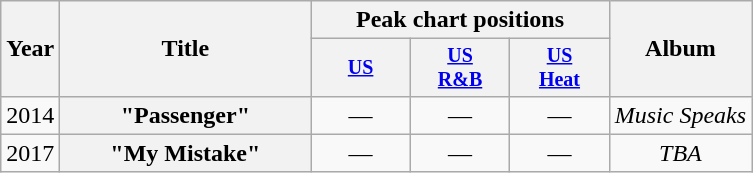<table class="wikitable plainrowheaders" style="text-align:center;">
<tr>
<th scope="col" rowspan="2">Year</th>
<th scope="col" style="width:10em;" rowspan="2">Title</th>
<th scope="col" colspan="3">Peak chart positions</th>
<th scope="col" rowspan="2">Album</th>
</tr>
<tr style="font-size:smaller;">
<th scope="col" style="width:4.5em;font-size:100%;"><a href='#'>US</a><br></th>
<th scope="col" style="width:4.5em;font-size:100%;"><a href='#'>US<br>R&B</a><br></th>
<th scope="col" style="width:4.5em;font-size:100%;"><a href='#'>US<br>Heat</a><br></th>
</tr>
<tr>
<td>2014</td>
<th scope="row">"Passenger"</th>
<td>—</td>
<td>—</td>
<td>—</td>
<td><em>Music Speaks</em></td>
</tr>
<tr>
<td>2017</td>
<th scope="row">"My Mistake" </th>
<td>—</td>
<td>—</td>
<td>—</td>
<td><em>TBA</em></td>
</tr>
</table>
